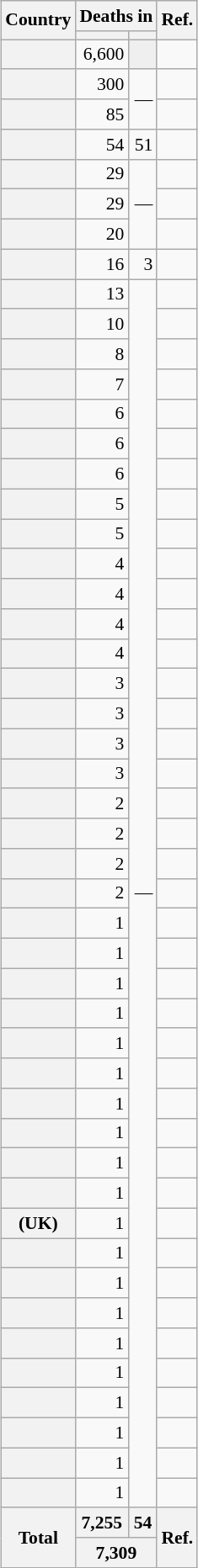<table class="wikitable sortable floatright plainrowheaders" style="clear:right; margin-left:7px; margin-top:0; margin-right:0; margin-bottom:3px; font-size:90%;">
<tr>
<th scope="col" rowspan=2>Country</th>
<th scope="col" colspan=2>Deaths in</th>
<th scope="col" rowspan=2>Ref.</th>
</tr>
<tr>
<th></th>
<th></th>
</tr>
<tr>
<th scope="row"></th>
<td align=right>6,600</td>
<td align=right bgcolor=#EFEFEF></td>
<td></td>
</tr>
<tr>
<th scope="row"></th>
<td align=right>300</td>
<td rowspan="2" align="right">—</td>
<td></td>
</tr>
<tr>
<th scope="row"></th>
<td align=right>85</td>
<td></td>
</tr>
<tr>
<th scope="row"></th>
<td align=right>54</td>
<td align=right>51</td>
<td></td>
</tr>
<tr>
<th scope="row"></th>
<td align=right>29</td>
<td rowspan="3" align="right">—</td>
<td></td>
</tr>
<tr>
<th scope="row"></th>
<td align=right>29</td>
<td></td>
</tr>
<tr>
<th scope="row"></th>
<td align=right>20</td>
<td></td>
</tr>
<tr>
<th scope="row"></th>
<td align=right>16</td>
<td align=right>3</td>
<td></td>
</tr>
<tr>
<th scope="row"></th>
<td align=right>13</td>
<td rowspan="41" align="right">—</td>
<td></td>
</tr>
<tr>
<th scope="row"></th>
<td align=right>10</td>
<td></td>
</tr>
<tr>
<th scope="row"></th>
<td align=right>8</td>
<td></td>
</tr>
<tr>
<th scope="row"></th>
<td align=right>7</td>
<td></td>
</tr>
<tr>
<th scope="row"></th>
<td align=right>6</td>
<td></td>
</tr>
<tr>
<th scope="row"></th>
<td align=right>6</td>
<td></td>
</tr>
<tr>
<th scope="row"></th>
<td align=right>6</td>
<td></td>
</tr>
<tr>
<th scope="row"></th>
<td align=right>5</td>
<td></td>
</tr>
<tr>
<th scope="row"></th>
<td align="right">5</td>
<td></td>
</tr>
<tr>
<th scope="row"></th>
<td align=right>4</td>
<td></td>
</tr>
<tr>
<th scope="row"></th>
<td align=right>4</td>
<td></td>
</tr>
<tr>
<th scope="row"></th>
<td align=right>4</td>
<td></td>
</tr>
<tr>
<th scope="row"></th>
<td align=right>4</td>
<td></td>
</tr>
<tr>
<th scope="row"></th>
<td align=right>3</td>
<td></td>
</tr>
<tr>
<th scope="row"></th>
<td align=right>3</td>
<td></td>
</tr>
<tr>
<th scope="row"></th>
<td align=right>3</td>
<td></td>
</tr>
<tr>
<th scope="row"></th>
<td align=right>3</td>
<td></td>
</tr>
<tr>
<th scope="row"></th>
<td align=right>2</td>
<td></td>
</tr>
<tr>
<th scope="row"></th>
<td align=right>2</td>
<td></td>
</tr>
<tr>
<th scope="row"></th>
<td align=right>2</td>
<td></td>
</tr>
<tr>
<th scope="row"></th>
<td align=right>2</td>
<td></td>
</tr>
<tr>
<th scope="row"></th>
<td align=right>1</td>
<td></td>
</tr>
<tr>
<th scope="row"></th>
<td align=right>1</td>
<td></td>
</tr>
<tr>
<th scope="row"></th>
<td align=right>1</td>
<td></td>
</tr>
<tr>
<th scope="row"></th>
<td align=right>1</td>
<td></td>
</tr>
<tr>
<th scope="row"></th>
<td align=right>1</td>
<td></td>
</tr>
<tr>
<th scope="row"></th>
<td align=right>1</td>
<td></td>
</tr>
<tr>
<th scope="row"></th>
<td align=right>1</td>
<td></td>
</tr>
<tr>
<th scope="row"></th>
<td align="right">1</td>
<td></td>
</tr>
<tr>
<th scope="row"></th>
<td align="right">1</td>
<td></td>
</tr>
<tr>
<th scope="row"></th>
<td align="right">1</td>
<td></td>
</tr>
<tr>
<th scope="row"> (UK)</th>
<td align="right">1</td>
<td></td>
</tr>
<tr>
<th scope="row"></th>
<td align="right">1</td>
<td></td>
</tr>
<tr>
<th scope="row"></th>
<td align="right">1</td>
<td></td>
</tr>
<tr>
<th scope="row"></th>
<td align="right">1</td>
<td></td>
</tr>
<tr>
<th scope="row"></th>
<td align="right">1</td>
<td></td>
</tr>
<tr>
<th scope="row"></th>
<td align="right">1</td>
<td></td>
</tr>
<tr>
<th scope="row"></th>
<td align="right">1</td>
<td></td>
</tr>
<tr>
<th scope="row"></th>
<td align="right">1</td>
<td></td>
</tr>
<tr>
<th scope="row"></th>
<td align="right">1</td>
<td></td>
</tr>
<tr>
<th scope="row"></th>
<td align="right">1</td>
<td></td>
</tr>
<tr>
<th rowspan="2">Total</th>
<th>7,255</th>
<th>54</th>
<th rowspan="2">Ref.</th>
</tr>
<tr>
<th colspan="2">7,309</th>
</tr>
</table>
